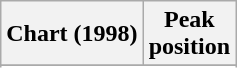<table class="wikitable">
<tr>
<th>Chart (1998)</th>
<th>Peak<br>position</th>
</tr>
<tr>
</tr>
<tr>
</tr>
</table>
